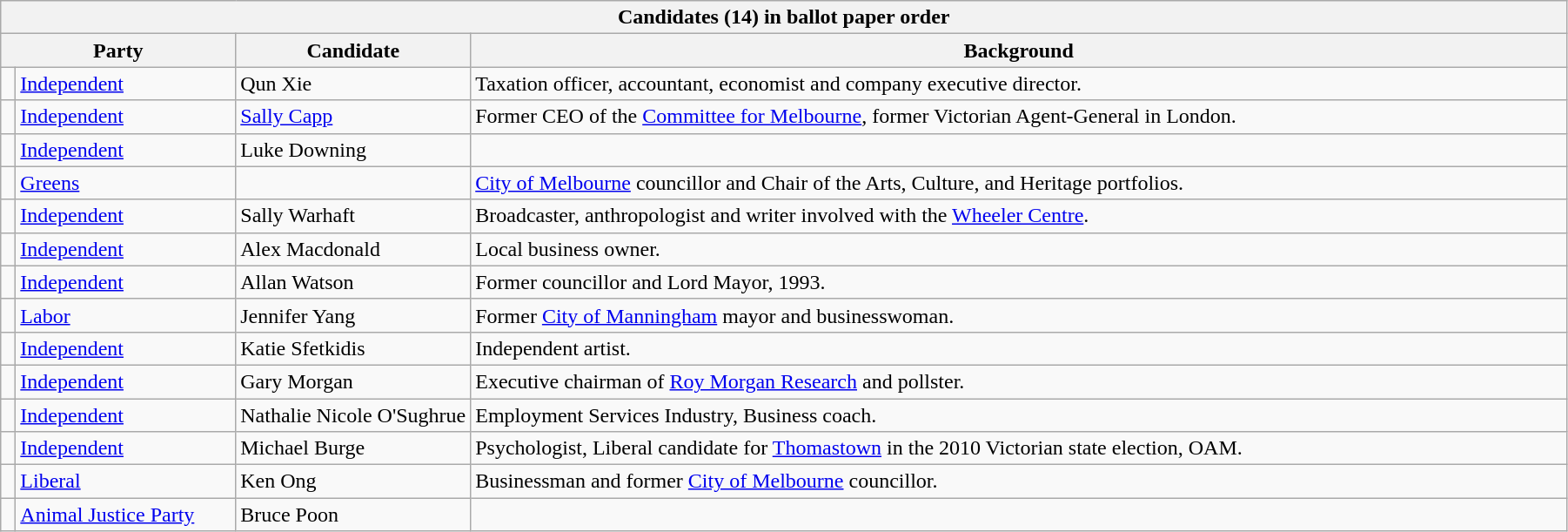<table class="wikitable">
<tr>
<th colspan=4>Candidates (14) in ballot paper order</th>
</tr>
<tr>
<th colspan=2>Party</th>
<th width=15%>Candidate</th>
<th width=70%>Background</th>
</tr>
<tr>
<td width=3pt > </td>
<td><a href='#'>Independent</a></td>
<td>Qun Xie</td>
<td>Taxation officer, accountant, economist and company executive director.</td>
</tr>
<tr>
<td width=3pt > </td>
<td><a href='#'>Independent</a></td>
<td><a href='#'>Sally Capp</a></td>
<td>Former CEO of the <a href='#'>Committee for Melbourne</a>, former Victorian Agent-General in London.</td>
</tr>
<tr>
<td width=3pt > </td>
<td><a href='#'>Independent</a></td>
<td>Luke Downing</td>
<td></td>
</tr>
<tr>
<td width=3pt > </td>
<td><a href='#'>Greens</a></td>
<td></td>
<td><a href='#'>City of Melbourne</a> councillor and Chair of the Arts, Culture, and Heritage portfolios.</td>
</tr>
<tr>
<td width=3pt > </td>
<td><a href='#'>Independent</a></td>
<td>Sally Warhaft</td>
<td>Broadcaster, anthropologist and writer involved with the <a href='#'>Wheeler Centre</a>.</td>
</tr>
<tr>
<td width=3pt > </td>
<td><a href='#'>Independent</a></td>
<td>Alex Macdonald</td>
<td>Local business owner.</td>
</tr>
<tr>
<td width=3pt > </td>
<td><a href='#'>Independent</a></td>
<td>Allan Watson</td>
<td>Former councillor and Lord Mayor, 1993.</td>
</tr>
<tr>
<td width=3pt > </td>
<td><a href='#'>Labor</a></td>
<td>Jennifer Yang</td>
<td>Former <a href='#'>City of Manningham</a> mayor and businesswoman.</td>
</tr>
<tr>
<td width=3pt > </td>
<td><a href='#'>Independent</a></td>
<td>Katie Sfetkidis</td>
<td>Independent artist.</td>
</tr>
<tr>
<td width=3pt > </td>
<td><a href='#'>Independent</a></td>
<td>Gary Morgan</td>
<td>Executive chairman of <a href='#'>Roy Morgan Research</a> and pollster.</td>
</tr>
<tr>
<td width=3pt > </td>
<td><a href='#'>Independent</a></td>
<td>Nathalie Nicole O'Sughrue</td>
<td>Employment Services Industry, Business coach.</td>
</tr>
<tr>
<td width=3pt > </td>
<td><a href='#'>Independent</a></td>
<td>Michael Burge</td>
<td>Psychologist, Liberal candidate for <a href='#'>Thomastown</a> in the 2010 Victorian state election, OAM.</td>
</tr>
<tr>
<td width=3pt > </td>
<td><a href='#'>Liberal</a></td>
<td>Ken Ong</td>
<td>Businessman and former <a href='#'>City of Melbourne</a> councillor.</td>
</tr>
<tr>
<td width=3pt > </td>
<td><a href='#'>Animal Justice Party</a></td>
<td>Bruce Poon</td>
<td></td>
</tr>
</table>
